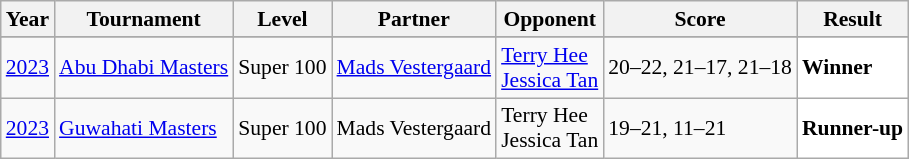<table class="sortable wikitable" style="font-size: 90%;">
<tr>
<th>Year</th>
<th>Tournament</th>
<th>Level</th>
<th>Partner</th>
<th>Opponent</th>
<th>Score</th>
<th>Result</th>
</tr>
<tr>
</tr>
<tr>
<td align="center"><a href='#'>2023</a></td>
<td align="left"><a href='#'>Abu Dhabi Masters</a></td>
<td align="left">Super 100</td>
<td align="left"> <a href='#'>Mads Vestergaard</a></td>
<td align="left"> <a href='#'>Terry Hee</a><br> <a href='#'>Jessica Tan</a></td>
<td align="left">20–22, 21–17, 21–18</td>
<td style="text-align:left; background:white"> <strong>Winner</strong></td>
</tr>
<tr>
<td align="center"><a href='#'>2023</a></td>
<td align="left"><a href='#'>Guwahati Masters</a></td>
<td align="left">Super 100</td>
<td align="left"> Mads Vestergaard</td>
<td align="left"> Terry Hee<br> Jessica Tan</td>
<td align="left">19–21, 11–21</td>
<td style="text-align:left; background:white"> <strong>Runner-up</strong></td>
</tr>
</table>
